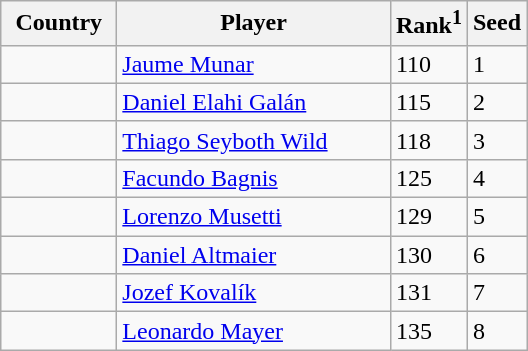<table class="sortable wikitable">
<tr>
<th width="70">Country</th>
<th width="175">Player</th>
<th>Rank<sup>1</sup></th>
<th>Seed</th>
</tr>
<tr>
<td></td>
<td><a href='#'>Jaume Munar</a></td>
<td>110</td>
<td>1</td>
</tr>
<tr>
<td></td>
<td><a href='#'>Daniel Elahi Galán</a></td>
<td>115</td>
<td>2</td>
</tr>
<tr>
<td></td>
<td><a href='#'>Thiago Seyboth Wild</a></td>
<td>118</td>
<td>3</td>
</tr>
<tr>
<td></td>
<td><a href='#'>Facundo Bagnis</a></td>
<td>125</td>
<td>4</td>
</tr>
<tr>
<td></td>
<td><a href='#'>Lorenzo Musetti</a></td>
<td>129</td>
<td>5</td>
</tr>
<tr>
<td></td>
<td><a href='#'>Daniel Altmaier</a></td>
<td>130</td>
<td>6</td>
</tr>
<tr>
<td></td>
<td><a href='#'>Jozef Kovalík</a></td>
<td>131</td>
<td>7</td>
</tr>
<tr>
<td></td>
<td><a href='#'>Leonardo Mayer</a></td>
<td>135</td>
<td>8</td>
</tr>
</table>
